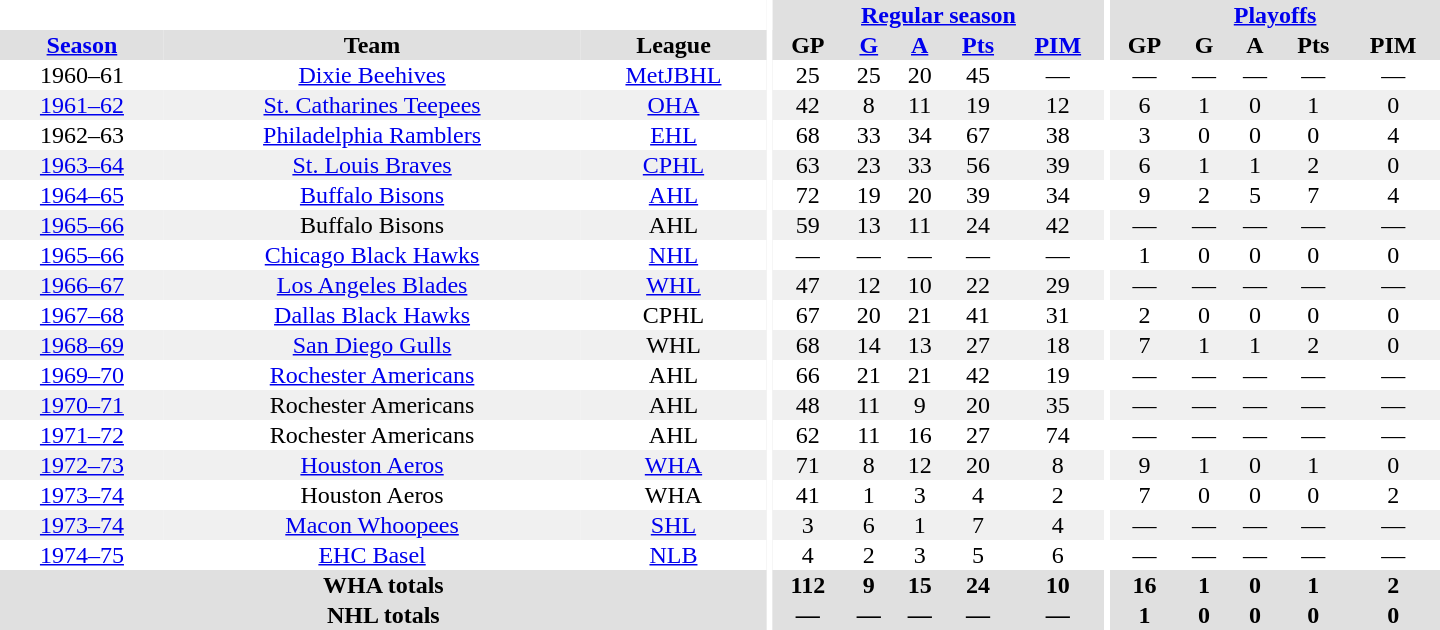<table border="0" cellpadding="1" cellspacing="0" style="text-align:center; width:60em">
<tr bgcolor="#e0e0e0">
<th colspan="3" bgcolor="#ffffff"></th>
<th rowspan="100" bgcolor="#ffffff"></th>
<th colspan="5"><a href='#'>Regular season</a></th>
<th rowspan="100" bgcolor="#ffffff"></th>
<th colspan="5"><a href='#'>Playoffs</a></th>
</tr>
<tr bgcolor="#e0e0e0">
<th><a href='#'>Season</a></th>
<th>Team</th>
<th>League</th>
<th>GP</th>
<th><a href='#'>G</a></th>
<th><a href='#'>A</a></th>
<th><a href='#'>Pts</a></th>
<th><a href='#'>PIM</a></th>
<th>GP</th>
<th>G</th>
<th>A</th>
<th>Pts</th>
<th>PIM</th>
</tr>
<tr>
<td>1960–61</td>
<td><a href='#'>Dixie Beehives</a></td>
<td><a href='#'>MetJBHL</a></td>
<td>25</td>
<td>25</td>
<td>20</td>
<td>45</td>
<td>—</td>
<td>—</td>
<td>—</td>
<td>—</td>
<td>—</td>
<td>—</td>
</tr>
<tr bgcolor="#f0f0f0">
<td><a href='#'>1961–62</a></td>
<td><a href='#'>St. Catharines Teepees</a></td>
<td><a href='#'>OHA</a></td>
<td>42</td>
<td>8</td>
<td>11</td>
<td>19</td>
<td>12</td>
<td>6</td>
<td>1</td>
<td>0</td>
<td>1</td>
<td>0</td>
</tr>
<tr>
<td>1962–63</td>
<td><a href='#'>Philadelphia Ramblers</a></td>
<td><a href='#'>EHL</a></td>
<td>68</td>
<td>33</td>
<td>34</td>
<td>67</td>
<td>38</td>
<td>3</td>
<td>0</td>
<td>0</td>
<td>0</td>
<td>4</td>
</tr>
<tr bgcolor="#f0f0f0">
<td><a href='#'>1963–64</a></td>
<td><a href='#'>St. Louis Braves</a></td>
<td><a href='#'>CPHL</a></td>
<td>63</td>
<td>23</td>
<td>33</td>
<td>56</td>
<td>39</td>
<td>6</td>
<td>1</td>
<td>1</td>
<td>2</td>
<td>0</td>
</tr>
<tr>
<td><a href='#'>1964–65</a></td>
<td><a href='#'>Buffalo Bisons</a></td>
<td><a href='#'>AHL</a></td>
<td>72</td>
<td>19</td>
<td>20</td>
<td>39</td>
<td>34</td>
<td>9</td>
<td>2</td>
<td>5</td>
<td>7</td>
<td>4</td>
</tr>
<tr bgcolor="#f0f0f0">
<td><a href='#'>1965–66</a></td>
<td>Buffalo Bisons</td>
<td>AHL</td>
<td>59</td>
<td>13</td>
<td>11</td>
<td>24</td>
<td>42</td>
<td>—</td>
<td>—</td>
<td>—</td>
<td>—</td>
<td>—</td>
</tr>
<tr>
<td><a href='#'>1965–66</a></td>
<td><a href='#'>Chicago Black Hawks</a></td>
<td><a href='#'>NHL</a></td>
<td>—</td>
<td>—</td>
<td>—</td>
<td>—</td>
<td>—</td>
<td>1</td>
<td>0</td>
<td>0</td>
<td>0</td>
<td>0</td>
</tr>
<tr bgcolor="#f0f0f0">
<td><a href='#'>1966–67</a></td>
<td><a href='#'>Los Angeles Blades</a></td>
<td><a href='#'>WHL</a></td>
<td>47</td>
<td>12</td>
<td>10</td>
<td>22</td>
<td>29</td>
<td>—</td>
<td>—</td>
<td>—</td>
<td>—</td>
<td>—</td>
</tr>
<tr>
<td><a href='#'>1967–68</a></td>
<td><a href='#'>Dallas Black Hawks</a></td>
<td>CPHL</td>
<td>67</td>
<td>20</td>
<td>21</td>
<td>41</td>
<td>31</td>
<td>2</td>
<td>0</td>
<td>0</td>
<td>0</td>
<td>0</td>
</tr>
<tr bgcolor="#f0f0f0">
<td><a href='#'>1968–69</a></td>
<td><a href='#'>San Diego Gulls</a></td>
<td>WHL</td>
<td>68</td>
<td>14</td>
<td>13</td>
<td>27</td>
<td>18</td>
<td>7</td>
<td>1</td>
<td>1</td>
<td>2</td>
<td>0</td>
</tr>
<tr>
<td><a href='#'>1969–70</a></td>
<td><a href='#'>Rochester Americans</a></td>
<td>AHL</td>
<td>66</td>
<td>21</td>
<td>21</td>
<td>42</td>
<td>19</td>
<td>—</td>
<td>—</td>
<td>—</td>
<td>—</td>
<td>—</td>
</tr>
<tr bgcolor="#f0f0f0">
<td><a href='#'>1970–71</a></td>
<td>Rochester Americans</td>
<td>AHL</td>
<td>48</td>
<td>11</td>
<td>9</td>
<td>20</td>
<td>35</td>
<td>—</td>
<td>—</td>
<td>—</td>
<td>—</td>
<td>—</td>
</tr>
<tr>
<td><a href='#'>1971–72</a></td>
<td>Rochester Americans</td>
<td>AHL</td>
<td>62</td>
<td>11</td>
<td>16</td>
<td>27</td>
<td>74</td>
<td>—</td>
<td>—</td>
<td>—</td>
<td>—</td>
<td>—</td>
</tr>
<tr bgcolor="#f0f0f0">
<td><a href='#'>1972–73</a></td>
<td><a href='#'>Houston Aeros</a></td>
<td><a href='#'>WHA</a></td>
<td>71</td>
<td>8</td>
<td>12</td>
<td>20</td>
<td>8</td>
<td>9</td>
<td>1</td>
<td>0</td>
<td>1</td>
<td>0</td>
</tr>
<tr>
<td><a href='#'>1973–74</a></td>
<td>Houston Aeros</td>
<td>WHA</td>
<td>41</td>
<td>1</td>
<td>3</td>
<td>4</td>
<td>2</td>
<td>7</td>
<td>0</td>
<td>0</td>
<td>0</td>
<td>2</td>
</tr>
<tr bgcolor="#f0f0f0">
<td><a href='#'>1973–74</a></td>
<td><a href='#'>Macon Whoopees</a></td>
<td><a href='#'>SHL</a></td>
<td>3</td>
<td>6</td>
<td>1</td>
<td>7</td>
<td>4</td>
<td>—</td>
<td>—</td>
<td>—</td>
<td>—</td>
<td>—</td>
</tr>
<tr>
<td><a href='#'>1974–75</a></td>
<td><a href='#'>EHC Basel</a></td>
<td><a href='#'>NLB</a></td>
<td>4</td>
<td>2</td>
<td>3</td>
<td>5</td>
<td>6</td>
<td>—</td>
<td>—</td>
<td>—</td>
<td>—</td>
<td>—</td>
</tr>
<tr bgcolor="#e0e0e0">
<th colspan="3">WHA totals</th>
<th>112</th>
<th>9</th>
<th>15</th>
<th>24</th>
<th>10</th>
<th>16</th>
<th>1</th>
<th>0</th>
<th>1</th>
<th>2</th>
</tr>
<tr bgcolor="#e0e0e0">
<th colspan="3">NHL totals</th>
<th>—</th>
<th>—</th>
<th>—</th>
<th>—</th>
<th>—</th>
<th>1</th>
<th>0</th>
<th>0</th>
<th>0</th>
<th>0</th>
</tr>
</table>
